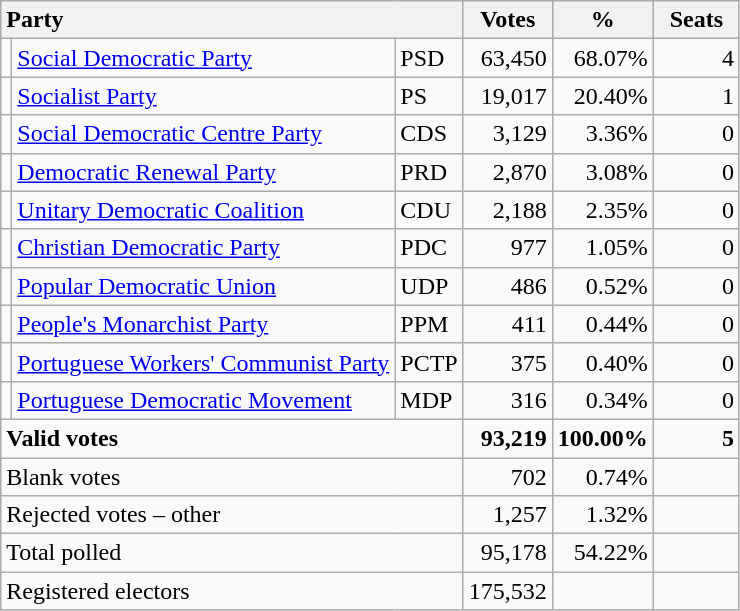<table class="wikitable" border="1" style="text-align:right;">
<tr>
<th style="text-align:left;" colspan=3>Party</th>
<th align=center width="50">Votes</th>
<th align=center width="50">%</th>
<th align=center width="50">Seats</th>
</tr>
<tr>
<td></td>
<td align=left><a href='#'>Social Democratic Party</a></td>
<td align=left>PSD</td>
<td>63,450</td>
<td>68.07%</td>
<td>4</td>
</tr>
<tr>
<td></td>
<td align=left><a href='#'>Socialist Party</a></td>
<td align=left>PS</td>
<td>19,017</td>
<td>20.40%</td>
<td>1</td>
</tr>
<tr>
<td></td>
<td align=left style="white-space: nowrap;"><a href='#'>Social Democratic Centre Party</a></td>
<td align=left>CDS</td>
<td>3,129</td>
<td>3.36%</td>
<td>0</td>
</tr>
<tr>
<td></td>
<td align=left><a href='#'>Democratic Renewal Party</a></td>
<td align=left>PRD</td>
<td>2,870</td>
<td>3.08%</td>
<td>0</td>
</tr>
<tr>
<td></td>
<td align=left style="white-space: nowrap;"><a href='#'>Unitary Democratic Coalition</a></td>
<td align=left>CDU</td>
<td>2,188</td>
<td>2.35%</td>
<td>0</td>
</tr>
<tr>
<td></td>
<td align=left style="white-space: nowrap;"><a href='#'>Christian Democratic Party</a></td>
<td align=left>PDC</td>
<td>977</td>
<td>1.05%</td>
<td>0</td>
</tr>
<tr>
<td></td>
<td align=left><a href='#'>Popular Democratic Union</a></td>
<td align=left>UDP</td>
<td>486</td>
<td>0.52%</td>
<td>0</td>
</tr>
<tr>
<td></td>
<td align=left><a href='#'>People's Monarchist Party</a></td>
<td align=left>PPM</td>
<td>411</td>
<td>0.44%</td>
<td>0</td>
</tr>
<tr>
<td></td>
<td align=left><a href='#'>Portuguese Workers' Communist Party</a></td>
<td align=left>PCTP</td>
<td>375</td>
<td>0.40%</td>
<td>0</td>
</tr>
<tr>
<td></td>
<td align=left><a href='#'>Portuguese Democratic Movement</a></td>
<td align=left>MDP</td>
<td>316</td>
<td>0.34%</td>
<td>0</td>
</tr>
<tr style="font-weight:bold">
<td align=left colspan=3>Valid votes</td>
<td>93,219</td>
<td>100.00%</td>
<td>5</td>
</tr>
<tr>
<td align=left colspan=3>Blank votes</td>
<td>702</td>
<td>0.74%</td>
<td></td>
</tr>
<tr>
<td align=left colspan=3>Rejected votes – other</td>
<td>1,257</td>
<td>1.32%</td>
<td></td>
</tr>
<tr>
<td align=left colspan=3>Total polled</td>
<td>95,178</td>
<td>54.22%</td>
<td></td>
</tr>
<tr>
<td align=left colspan=3>Registered electors</td>
<td>175,532</td>
<td></td>
<td></td>
</tr>
</table>
